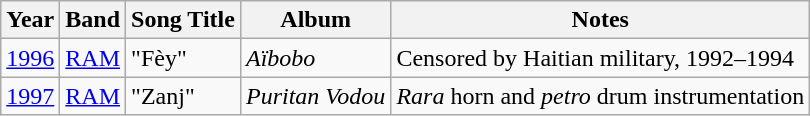<table class="wikitable">
<tr>
<th><strong>Year</strong></th>
<th><strong>Band</strong></th>
<th><strong>Song Title</strong></th>
<th><strong>Album</strong></th>
<th><strong>Notes</strong></th>
</tr>
<tr>
<td><a href='#'>1996</a></td>
<td><a href='#'>RAM</a></td>
<td>"Fèy" <br> <em></em></td>
<td><em>Aïbobo</em></td>
<td>Censored by Haitian military, 1992–1994</td>
</tr>
<tr>
<td><a href='#'>1997</a></td>
<td><a href='#'>RAM</a></td>
<td>"Zanj" <br> <em></em></td>
<td><em>Puritan Vodou</em></td>
<td><em>Rara</em> horn and <em>petro</em> drum instrumentation</td>
</tr>
</table>
